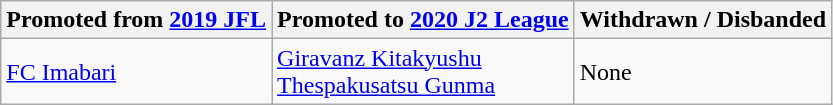<table class="wikitable">
<tr>
<th>Promoted from <a href='#'>2019 JFL</a></th>
<th>Promoted to <a href='#'>2020 J2 League</a></th>
<th>Withdrawn / Disbanded</th>
</tr>
<tr>
<td Align Left><a href='#'>FC Imabari</a></td>
<td><a href='#'>Giravanz Kitakyushu</a><br><a href='#'>Thespakusatsu Gunma</a></td>
<td>None</td>
</tr>
</table>
